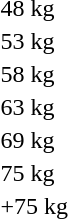<table>
<tr>
<td>48 kg<br></td>
<td></td>
<td></td>
<td></td>
</tr>
<tr>
<td>53 kg<br></td>
<td></td>
<td></td>
<td></td>
</tr>
<tr>
<td>58 kg<br></td>
<td></td>
<td></td>
<td></td>
</tr>
<tr>
<td>63 kg<br></td>
<td></td>
<td></td>
<td></td>
</tr>
<tr>
<td>69 kg<br></td>
<td></td>
<td></td>
<td></td>
</tr>
<tr>
<td>75 kg<br></td>
<td></td>
<td></td>
<td></td>
</tr>
<tr>
<td>+75 kg<br></td>
<td></td>
<td></td>
<td></td>
</tr>
</table>
